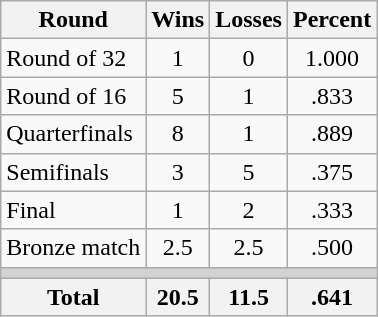<table class=wikitable>
<tr>
<th>Round</th>
<th>Wins</th>
<th>Losses</th>
<th>Percent</th>
</tr>
<tr align=center>
<td align=left>Round of 32</td>
<td>1</td>
<td>0</td>
<td>1.000</td>
</tr>
<tr align=center>
<td align=left>Round of 16</td>
<td>5</td>
<td>1</td>
<td>.833</td>
</tr>
<tr align=center>
<td align=left>Quarterfinals</td>
<td>8</td>
<td>1</td>
<td>.889</td>
</tr>
<tr align=center>
<td align=left>Semifinals</td>
<td>3</td>
<td>5</td>
<td>.375</td>
</tr>
<tr align=center>
<td align=left>Final</td>
<td>1</td>
<td>2</td>
<td>.333</td>
</tr>
<tr align=center>
<td align=left>Bronze match</td>
<td>2.5</td>
<td>2.5</td>
<td>.500</td>
</tr>
<tr>
<td colspan=4 bgcolor=lightgray></td>
</tr>
<tr>
<th>Total</th>
<th>20.5</th>
<th>11.5</th>
<th>.641</th>
</tr>
</table>
